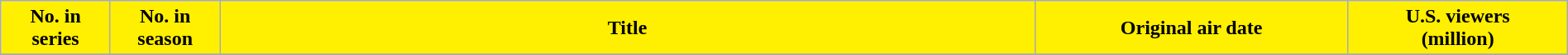<table class="wikitable plainrowheaders" style="width:100%;">
<tr>
<th scope="col" style="background-color: #ffef00; color: #000;" width=7%>No. in<br>series</th>
<th scope="col" style="background-color: #ffef00; color: #000;" width=7%>No. in<br>season</th>
<th scope="col" style="background-color: #ffef00; color: #000;">Title</th>
<th scope="col" style="background-color: #ffef00; color: #000;" width=20%>Original air date</th>
<th scope="col" style="background-color: #ffef00; color: #000;" width=14%>U.S. viewers<br>(million)</th>
</tr>
<tr>
</tr>
</table>
